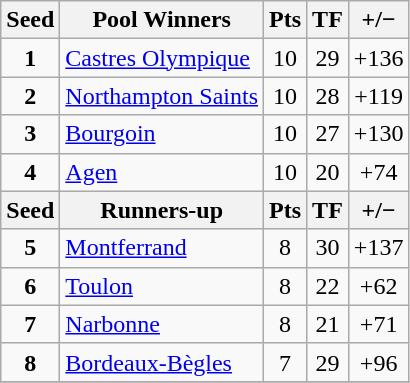<table class="wikitable" style="text-align: center;">
<tr>
<th>Seed</th>
<th>Pool Winners</th>
<th>Pts</th>
<th>TF</th>
<th>+/−</th>
</tr>
<tr>
<td><strong>1</strong></td>
<td align=left> <a href='#'>Castres Olympique</a></td>
<td>10</td>
<td>29</td>
<td>+136</td>
</tr>
<tr>
<td><strong>2</strong></td>
<td align=left> <a href='#'>Northampton Saints</a></td>
<td>10</td>
<td>28</td>
<td>+119</td>
</tr>
<tr>
<td><strong>3</strong></td>
<td align=left> <a href='#'>Bourgoin</a></td>
<td>10</td>
<td>27</td>
<td>+130</td>
</tr>
<tr>
<td><strong>4</strong></td>
<td align=left> <a href='#'>Agen</a></td>
<td>10</td>
<td>20</td>
<td>+74</td>
</tr>
<tr>
<th>Seed</th>
<th>Runners-up</th>
<th>Pts</th>
<th>TF</th>
<th>+/−</th>
</tr>
<tr>
<td><strong>5</strong></td>
<td align=left> <a href='#'>Montferrand</a></td>
<td>8</td>
<td>30</td>
<td>+137</td>
</tr>
<tr>
<td><strong>6</strong></td>
<td align=left> <a href='#'>Toulon</a></td>
<td>8</td>
<td>22</td>
<td>+62</td>
</tr>
<tr>
<td><strong>7</strong></td>
<td align=left> <a href='#'>Narbonne</a></td>
<td>8</td>
<td>21</td>
<td>+71</td>
</tr>
<tr>
<td><strong>8</strong></td>
<td align=left> <a href='#'>Bordeaux-Bègles</a></td>
<td>7</td>
<td>29</td>
<td>+96</td>
</tr>
<tr>
</tr>
</table>
